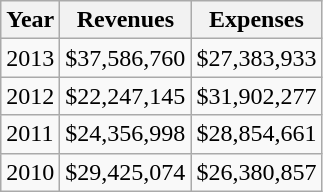<table class="wikitable">
<tr>
<th>Year</th>
<th>Revenues</th>
<th>Expenses</th>
</tr>
<tr>
<td>2013</td>
<td>$37,586,760</td>
<td>$27,383,933</td>
</tr>
<tr>
<td>2012</td>
<td>$22,247,145</td>
<td>$31,902,277</td>
</tr>
<tr>
<td>2011</td>
<td>$24,356,998</td>
<td>$28,854,661</td>
</tr>
<tr>
<td>2010</td>
<td>$29,425,074</td>
<td>$26,380,857</td>
</tr>
</table>
